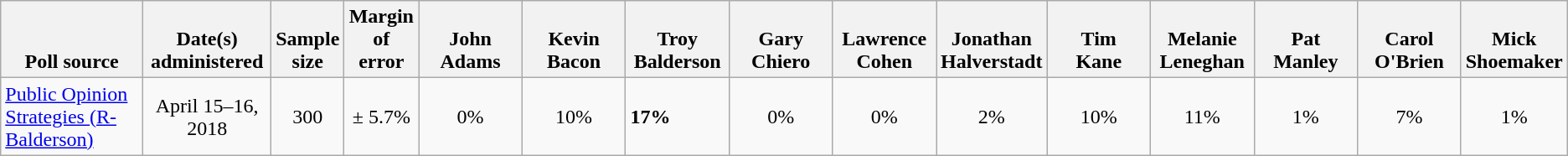<table class="wikitable">
<tr valign=bottom>
<th>Poll source</th>
<th>Date(s)<br>administered</th>
<th>Sample<br>size</th>
<th>Margin<br>of error</th>
<th style="width:75px;">John<br>Adams</th>
<th style="width:75px;">Kevin<br>Bacon</th>
<th style="width:75px;">Troy<br>Balderson</th>
<th style="width:75px;">Gary<br>Chiero</th>
<th style="width:75px;">Lawrence<br>Cohen</th>
<th style="width:75px;">Jonathan<br>Halverstadt</th>
<th style="width:75px;">Tim<br>Kane</th>
<th style="width:75px;">Melanie<br>Leneghan</th>
<th style="width:75px;">Pat<br>Manley</th>
<th style="width:75px;">Carol<br>O'Brien</th>
<th style="width:75px;">Mick<br>Shoemaker</th>
</tr>
<tr>
<td><a href='#'>Public Opinion Strategies (R-Balderson)</a></td>
<td align=center>April 15–16, 2018</td>
<td align=center>300</td>
<td align=center>± 5.7%</td>
<td align=center>0%</td>
<td align=center>10%</td>
<td><strong>17%</strong></td>
<td align=center>0%</td>
<td align=center>0%</td>
<td align=center>2%</td>
<td align=center>10%</td>
<td align=center>11%</td>
<td align=center>1%</td>
<td align=center>7%</td>
<td align=center>1%</td>
</tr>
</table>
